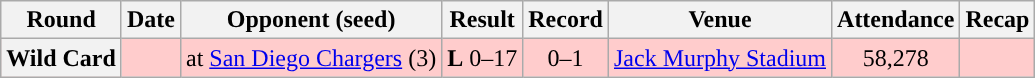<table class="wikitable" style="text-align:center">
<tr>
<th>Round</th>
<th>Date</th>
<th>Opponent (seed)</th>
<th>Result</th>
<th>Record</th>
<th>Venue</th>
<th>Attendance</th>
<th>Recap</th>
</tr>
<tr style="background:#fcc">
<th>Wild Card</th>
<td></td>
<td>at <a href='#'>San Diego Chargers</a> (3)</td>
<td><strong>L</strong> 0–17</td>
<td>0–1</td>
<td><a href='#'>Jack Murphy Stadium</a></td>
<td>58,278</td>
<td></td>
</tr>
</table>
